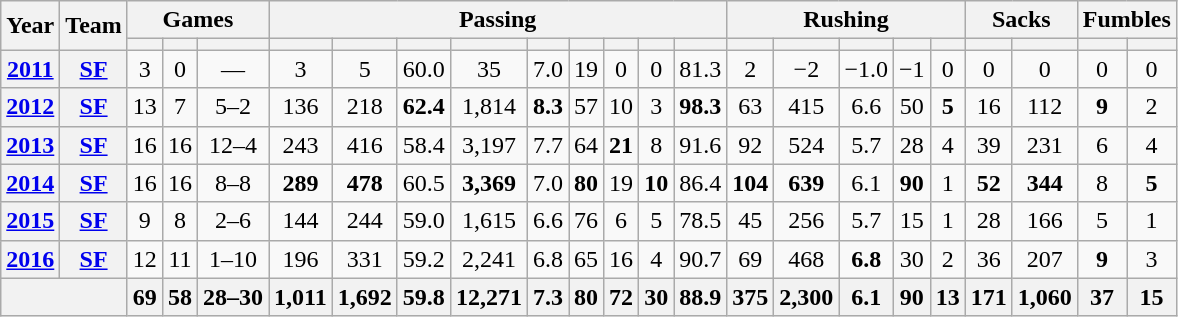<table class="wikitable" style="text-align:center;">
<tr>
<th rowspan="2">Year</th>
<th rowspan="2">Team</th>
<th colspan="3">Games</th>
<th colspan="9">Passing</th>
<th colspan="5">Rushing</th>
<th colspan="2">Sacks</th>
<th colspan="2">Fumbles</th>
</tr>
<tr>
<th></th>
<th></th>
<th></th>
<th></th>
<th></th>
<th></th>
<th></th>
<th></th>
<th></th>
<th></th>
<th></th>
<th></th>
<th></th>
<th></th>
<th></th>
<th></th>
<th></th>
<th></th>
<th></th>
<th></th>
<th></th>
</tr>
<tr>
<th><a href='#'>2011</a></th>
<th><a href='#'>SF</a></th>
<td>3</td>
<td>0</td>
<td>—</td>
<td>3</td>
<td>5</td>
<td>60.0</td>
<td>35</td>
<td>7.0</td>
<td>19</td>
<td>0</td>
<td>0</td>
<td>81.3</td>
<td>2</td>
<td>−2</td>
<td>−1.0</td>
<td>−1</td>
<td>0</td>
<td>0</td>
<td>0</td>
<td>0</td>
<td>0</td>
</tr>
<tr>
<th><a href='#'>2012</a></th>
<th><a href='#'>SF</a></th>
<td>13</td>
<td>7</td>
<td>5–2</td>
<td>136</td>
<td>218</td>
<td><strong>62.4</strong></td>
<td>1,814</td>
<td><strong>8.3</strong></td>
<td>57</td>
<td>10</td>
<td>3</td>
<td><strong>98.3</strong></td>
<td>63</td>
<td>415</td>
<td>6.6</td>
<td>50</td>
<td><strong>5</strong></td>
<td>16</td>
<td>112</td>
<td><strong>9</strong></td>
<td>2</td>
</tr>
<tr>
<th><a href='#'>2013</a></th>
<th><a href='#'>SF</a></th>
<td>16</td>
<td>16</td>
<td>12–4</td>
<td>243</td>
<td>416</td>
<td>58.4</td>
<td>3,197</td>
<td>7.7</td>
<td>64</td>
<td><strong>21</strong></td>
<td>8</td>
<td>91.6</td>
<td>92</td>
<td>524</td>
<td>5.7</td>
<td>28</td>
<td>4</td>
<td>39</td>
<td>231</td>
<td>6</td>
<td>4</td>
</tr>
<tr>
<th><a href='#'>2014</a></th>
<th><a href='#'>SF</a></th>
<td>16</td>
<td>16</td>
<td>8–8</td>
<td><strong>289</strong></td>
<td><strong>478</strong></td>
<td>60.5</td>
<td><strong>3,369</strong></td>
<td>7.0</td>
<td><strong>80</strong></td>
<td>19</td>
<td><strong>10</strong></td>
<td>86.4</td>
<td><strong>104</strong></td>
<td><strong>639</strong></td>
<td>6.1</td>
<td><strong>90</strong></td>
<td>1</td>
<td><strong>52</strong></td>
<td><strong>344</strong></td>
<td>8</td>
<td><strong>5</strong></td>
</tr>
<tr>
<th><a href='#'>2015</a></th>
<th><a href='#'>SF</a></th>
<td>9</td>
<td>8</td>
<td>2–6</td>
<td>144</td>
<td>244</td>
<td>59.0</td>
<td>1,615</td>
<td>6.6</td>
<td>76</td>
<td>6</td>
<td>5</td>
<td>78.5</td>
<td>45</td>
<td>256</td>
<td>5.7</td>
<td>15</td>
<td>1</td>
<td>28</td>
<td>166</td>
<td>5</td>
<td>1</td>
</tr>
<tr>
<th><a href='#'>2016</a></th>
<th><a href='#'>SF</a></th>
<td>12</td>
<td>11</td>
<td>1–10</td>
<td>196</td>
<td>331</td>
<td>59.2</td>
<td>2,241</td>
<td>6.8</td>
<td>65</td>
<td>16</td>
<td>4</td>
<td>90.7</td>
<td>69</td>
<td>468</td>
<td><strong>6.8</strong></td>
<td>30</td>
<td>2</td>
<td>36</td>
<td>207</td>
<td><strong>9</strong></td>
<td>3</td>
</tr>
<tr>
<th colspan="2"></th>
<th>69</th>
<th>58</th>
<th>28–30</th>
<th>1,011</th>
<th>1,692</th>
<th>59.8</th>
<th>12,271</th>
<th>7.3</th>
<th>80</th>
<th>72</th>
<th>30</th>
<th>88.9</th>
<th>375</th>
<th>2,300</th>
<th>6.1</th>
<th>90</th>
<th>13</th>
<th>171</th>
<th>1,060</th>
<th>37</th>
<th>15</th>
</tr>
</table>
